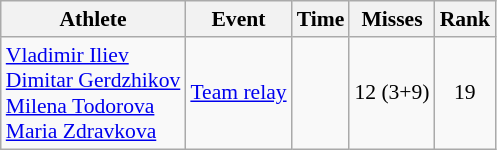<table class=wikitable style=font-size:90%;text-align:center>
<tr>
<th>Athlete</th>
<th>Event</th>
<th>Time</th>
<th>Misses</th>
<th>Rank</th>
</tr>
<tr>
<td align=left><a href='#'>Vladimir Iliev</a><br><a href='#'>Dimitar Gerdzhikov</a><br><a href='#'>Milena Todorova</a><br><a href='#'>Maria Zdravkova</a></td>
<td align=left><a href='#'>Team relay</a></td>
<td></td>
<td>12 (3+9)</td>
<td>19</td>
</tr>
</table>
